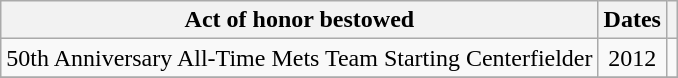<table class="wikitable" margin: 5px; text-align: center;>
<tr>
<th>Act of honor bestowed</th>
<th>Dates</th>
<th></th>
</tr>
<tr>
<td>50th Anniversary All-Time Mets Team Starting Centerfielder</td>
<td align="center">2012</td>
<td></td>
</tr>
<tr>
</tr>
</table>
